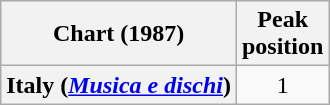<table class="wikitable plainrowheaders" style="text-align:center">
<tr>
<th scope="col">Chart (1987)</th>
<th scope="col">Peak<br>position</th>
</tr>
<tr>
<th scope="row">Italy (<em><a href='#'>Musica e dischi</a></em>)</th>
<td>1</td>
</tr>
</table>
